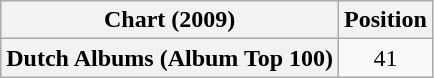<table class="wikitable plainrowheaders" style="text-align:center">
<tr>
<th scope="col">Chart (2009)</th>
<th scope="col">Position</th>
</tr>
<tr>
<th scope="row">Dutch Albums (Album Top 100)</th>
<td>41</td>
</tr>
</table>
